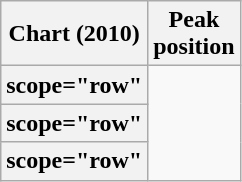<table class="wikitable plainrowheaders sortable">
<tr>
<th scope="col">Chart (2010)</th>
<th scope="col">Peak<br>position</th>
</tr>
<tr>
<th>scope="row" </th>
</tr>
<tr>
<th>scope="row" </th>
</tr>
<tr>
<th>scope="row" </th>
</tr>
</table>
